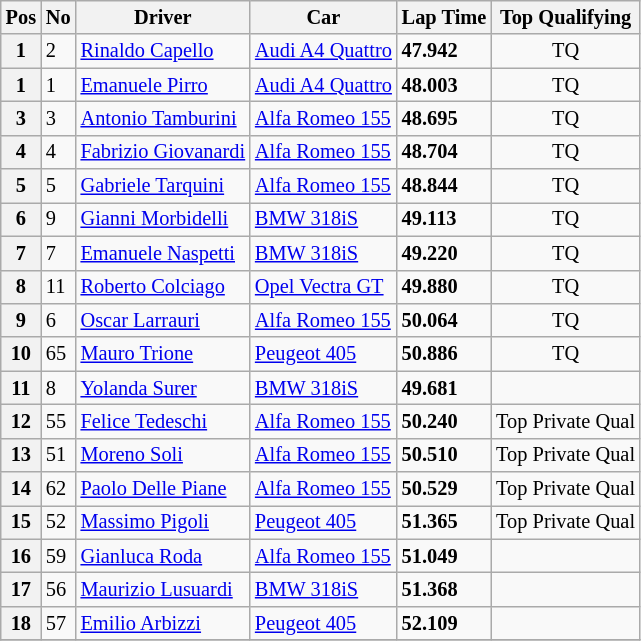<table class="wikitable" style="font-size: 85%;">
<tr>
<th>Pos</th>
<th>No</th>
<th>Driver</th>
<th>Car</th>
<th>Lap Time</th>
<th>Top Qualifying</th>
</tr>
<tr>
<th>1</th>
<td>2</td>
<td> <a href='#'>Rinaldo Capello</a></td>
<td><a href='#'>Audi A4 Quattro</a></td>
<td><strong>47.942</strong></td>
<td align=center>TQ</td>
</tr>
<tr>
<th>1</th>
<td>1</td>
<td> <a href='#'>Emanuele Pirro</a></td>
<td><a href='#'>Audi A4 Quattro</a></td>
<td><strong>48.003</strong></td>
<td align=center>TQ</td>
</tr>
<tr>
<th>3</th>
<td>3</td>
<td> <a href='#'>Antonio Tamburini</a></td>
<td><a href='#'>Alfa Romeo 155</a></td>
<td><strong>48.695</strong></td>
<td align=center>TQ</td>
</tr>
<tr>
<th>4</th>
<td>4</td>
<td> <a href='#'>Fabrizio Giovanardi</a></td>
<td><a href='#'>Alfa Romeo 155</a></td>
<td><strong>48.704</strong></td>
<td align=center>TQ</td>
</tr>
<tr>
<th>5</th>
<td>5</td>
<td> <a href='#'>Gabriele Tarquini</a></td>
<td><a href='#'>Alfa Romeo 155</a></td>
<td><strong>48.844</strong></td>
<td align=center>TQ</td>
</tr>
<tr>
<th>6</th>
<td>9</td>
<td> <a href='#'>Gianni Morbidelli</a></td>
<td><a href='#'>BMW 318iS</a></td>
<td><strong>49.113</strong></td>
<td align=center>TQ</td>
</tr>
<tr>
<th>7</th>
<td>7</td>
<td> <a href='#'>Emanuele Naspetti</a></td>
<td><a href='#'>BMW 318iS</a></td>
<td><strong>49.220</strong></td>
<td align=center>TQ</td>
</tr>
<tr>
<th>8</th>
<td>11</td>
<td> <a href='#'>Roberto Colciago</a></td>
<td><a href='#'> Opel Vectra GT</a></td>
<td><strong>49.880</strong></td>
<td align=center>TQ</td>
</tr>
<tr>
<th>9</th>
<td>6</td>
<td> <a href='#'>Oscar Larrauri</a></td>
<td><a href='#'>Alfa Romeo 155</a></td>
<td><strong>50.064</strong></td>
<td align=center>TQ</td>
</tr>
<tr>
<th>10</th>
<td>65</td>
<td> <a href='#'>Mauro Trione</a></td>
<td><a href='#'>Peugeot 405</a></td>
<td><strong>50.886</strong></td>
<td align=center>TQ</td>
</tr>
<tr>
<th>11</th>
<td>8</td>
<td> <a href='#'>Yolanda Surer</a></td>
<td><a href='#'>BMW 318iS</a></td>
<td><strong>49.681</strong></td>
<td></td>
</tr>
<tr>
<th>12</th>
<td>55</td>
<td> <a href='#'>Felice Tedeschi</a></td>
<td><a href='#'>Alfa Romeo 155</a></td>
<td><strong>50.240</strong></td>
<td align=center>Top Private Qual</td>
</tr>
<tr>
<th>13</th>
<td>51</td>
<td> <a href='#'>Moreno Soli</a></td>
<td><a href='#'>Alfa Romeo 155</a></td>
<td><strong>50.510</strong></td>
<td align=center>Top Private Qual</td>
</tr>
<tr>
<th>14</th>
<td>62</td>
<td> <a href='#'>Paolo Delle Piane</a></td>
<td><a href='#'>Alfa Romeo 155</a></td>
<td><strong>50.529</strong></td>
<td align=center>Top Private Qual</td>
</tr>
<tr>
<th>15</th>
<td>52</td>
<td> <a href='#'>Massimo Pigoli</a></td>
<td><a href='#'>Peugeot 405</a></td>
<td><strong>51.365</strong></td>
<td align=center>Top Private Qual</td>
</tr>
<tr>
<th>16</th>
<td>59</td>
<td> <a href='#'>Gianluca Roda</a></td>
<td><a href='#'>Alfa Romeo 155</a></td>
<td><strong>51.049</strong></td>
<td></td>
</tr>
<tr>
<th>17</th>
<td>56</td>
<td> <a href='#'>Maurizio Lusuardi</a></td>
<td><a href='#'>BMW 318iS</a></td>
<td><strong>51.368</strong></td>
<td></td>
</tr>
<tr>
<th>18</th>
<td>57</td>
<td> <a href='#'>Emilio Arbizzi</a></td>
<td><a href='#'>Peugeot 405</a></td>
<td><strong>52.109</strong></td>
<td></td>
</tr>
<tr>
</tr>
</table>
